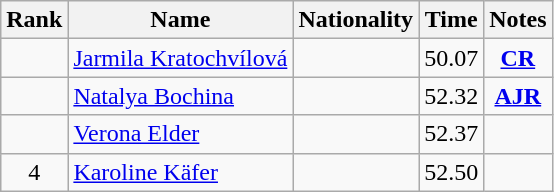<table class="wikitable sortable" style="text-align:center">
<tr>
<th>Rank</th>
<th>Name</th>
<th>Nationality</th>
<th>Time</th>
<th>Notes</th>
</tr>
<tr>
<td></td>
<td align="left"><a href='#'>Jarmila Kratochvílová</a></td>
<td align=left></td>
<td>50.07</td>
<td><strong><a href='#'>CR</a></strong></td>
</tr>
<tr>
<td></td>
<td align="left"><a href='#'>Natalya Bochina</a></td>
<td align=left></td>
<td>52.32</td>
<td><strong><a href='#'>AJR</a></strong></td>
</tr>
<tr>
<td></td>
<td align="left"><a href='#'>Verona Elder</a></td>
<td align=left></td>
<td>52.37</td>
<td></td>
</tr>
<tr>
<td>4</td>
<td align="left"><a href='#'>Karoline Käfer</a></td>
<td align=left></td>
<td>52.50</td>
<td></td>
</tr>
</table>
